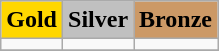<table class="wikitable">
<tr>
<th style="background-color:gold">Gold</th>
<th style="background-color:silver">Silver</th>
<th style="background-color:#cc9966">Bronze</th>
</tr>
<tr>
<td></td>
<td></td>
<td></td>
</tr>
<tr>
</tr>
</table>
